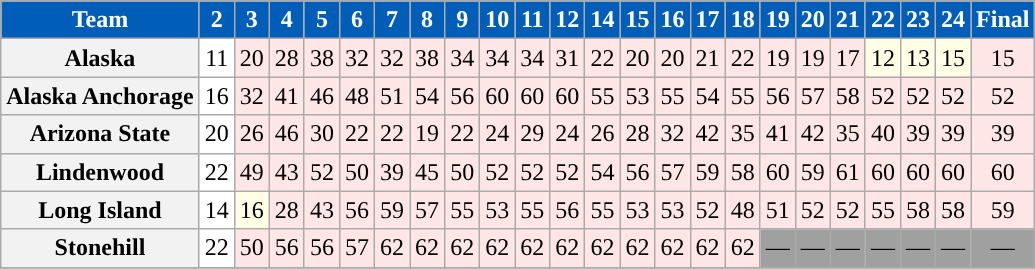<table class="wikitable sortable" style="text-align: center;">
<tr>
<th style="color:white; background:#005EB8">Team</th>
<th style="color:white; background:#005EB8">2</th>
<th style="color:white; background:#005EB8">3</th>
<th style="color:white; background:#005EB8">4</th>
<th style="color:white; background:#005EB8">5</th>
<th style="color:white; background:#005EB8">6</th>
<th style="color:white; background:#005EB8">7</th>
<th style="color:white; background:#005EB8">8</th>
<th style="color:white; background:#005EB8">9</th>
<th style="color:white; background:#005EB8">10</th>
<th style="color:white; background:#005EB8">11</th>
<th style="color:white; background:#005EB8">12</th>
<th style="color:white; background:#005EB8">14</th>
<th style="color:white; background:#005EB8">15</th>
<th style="color:white; background:#005EB8">16</th>
<th style="color:white; background:#005EB8">17</th>
<th style="color:white; background:#005EB8">18</th>
<th style="color:white; background:#005EB8">19</th>
<th style="color:white; background:#005EB8">20</th>
<th style="color:white; background:#005EB8">21</th>
<th style="color:white; background:#005EB8">22</th>
<th style="color:white; background:#005EB8">23</th>
<th style="color:white; background:#005EB8">24</th>
<th style="color:white; background:#005EB8">Final</th>
</tr>
<tr>
<th>Alaska</th>
<td bgcolor=ffffff>11</td>
<td bgcolor=FFE6E6>20</td>
<td bgcolor=FFE6E6>28</td>
<td bgcolor=FFE6E6>38</td>
<td bgcolor=FFE6E6>32</td>
<td bgcolor=FFE6E6>32</td>
<td bgcolor=FFE6E6>38</td>
<td bgcolor=FFE6E6>34</td>
<td bgcolor=FFE6E6>34</td>
<td bgcolor=FFE6E6>34</td>
<td bgcolor=FFE6E6>31</td>
<td bgcolor=FFE6E6>22</td>
<td bgcolor=FFE6E6>20</td>
<td bgcolor=FFE6E6>20</td>
<td bgcolor=FFE6E6>21</td>
<td bgcolor=FFE6E6>22</td>
<td bgcolor=FFE6E6>19</td>
<td bgcolor=FFE6E6>19</td>
<td bgcolor=FFE6E6>17</td>
<td bgcolor=FFFFE6>12</td>
<td bgcolor=FFFFE6>13</td>
<td bgcolor=FFFFE6>15</td>
<td bgcolor=FFE6E6>15</td>
</tr>
<tr>
<th>Alaska Anchorage</th>
<td bgcolor=ffffff>16</td>
<td bgcolor=FFE6E6>32</td>
<td bgcolor=FFE6E6>41</td>
<td bgcolor=FFE6E6>46</td>
<td bgcolor=FFE6E6>48</td>
<td bgcolor=FFE6E6>51</td>
<td bgcolor=FFE6E6>54</td>
<td bgcolor=FFE6E6>56</td>
<td bgcolor=FFE6E6>60</td>
<td bgcolor=FFE6E6>60</td>
<td bgcolor=FFE6E6>60</td>
<td bgcolor=FFE6E6>55</td>
<td bgcolor=FFE6E6>53</td>
<td bgcolor=FFE6E6>55</td>
<td bgcolor=FFE6E6>54</td>
<td bgcolor=FFE6E6>55</td>
<td bgcolor=FFE6E6>56</td>
<td bgcolor=FFE6E6>57</td>
<td bgcolor=FFE6E6>58</td>
<td bgcolor=FFE6E6>52</td>
<td bgcolor=FFE6E6>52</td>
<td bgcolor=FFE6E6>52</td>
<td bgcolor=FFE6E6>52</td>
</tr>
<tr>
<th>Arizona State</th>
<td bgcolor=ffffff>20</td>
<td bgcolor=FFE6E6>26</td>
<td bgcolor=FFE6E6>46</td>
<td bgcolor=FFE6E6>30</td>
<td bgcolor=FFE6E6>22</td>
<td bgcolor=FFE6E6>22</td>
<td bgcolor=FFE6E6>19</td>
<td bgcolor=FFE6E6>22</td>
<td bgcolor=FFE6E6>24</td>
<td bgcolor=FFE6E6>29</td>
<td bgcolor=FFE6E6>24</td>
<td bgcolor=FFE6E6>26</td>
<td bgcolor=FFE6E6>28</td>
<td bgcolor=FFE6E6>32</td>
<td bgcolor=FFE6E6>42</td>
<td bgcolor=FFE6E6>35</td>
<td bgcolor=FFE6E6>41</td>
<td bgcolor=FFE6E6>42</td>
<td bgcolor=FFE6E6>35</td>
<td bgcolor=FFE6E6>40</td>
<td bgcolor=FFE6E6>39</td>
<td bgcolor=FFE6E6>39</td>
<td bgcolor=FFE6E6>39</td>
</tr>
<tr>
<th>Lindenwood</th>
<td bgcolor=ffffff>22</td>
<td bgcolor=FFE6E6>49</td>
<td bgcolor=FFE6E6>43</td>
<td bgcolor=FFE6E6>52</td>
<td bgcolor=FFE6E6>50</td>
<td bgcolor=FFE6E6>39</td>
<td bgcolor=FFE6E6>45</td>
<td bgcolor=FFE6E6>50</td>
<td bgcolor=FFE6E6>52</td>
<td bgcolor=FFE6E6>52</td>
<td bgcolor=FFE6E6>52</td>
<td bgcolor=FFE6E6>54</td>
<td bgcolor=FFE6E6>56</td>
<td bgcolor=FFE6E6>57</td>
<td bgcolor=FFE6E6>59</td>
<td bgcolor=FFE6E6>58</td>
<td bgcolor=FFE6E6>60</td>
<td bgcolor=FFE6E6>59</td>
<td bgcolor=FFE6E6>61</td>
<td bgcolor=FFE6E6>60</td>
<td bgcolor=FFE6E6>60</td>
<td bgcolor=FFE6E6>60</td>
<td bgcolor=FFE6E6>60</td>
</tr>
<tr>
<th>Long Island</th>
<td bgcolor=ffffff>14</td>
<td bgcolor=FFFFE6>16</td>
<td bgcolor=FFE6E6>28</td>
<td bgcolor=FFE6E6>43</td>
<td bgcolor=FFE6E6>56</td>
<td bgcolor=FFE6E6>59</td>
<td bgcolor=FFE6E6>57</td>
<td bgcolor=FFE6E6>55</td>
<td bgcolor=FFE6E6>53</td>
<td bgcolor=FFE6E6>55</td>
<td bgcolor=FFE6E6>56</td>
<td bgcolor=FFE6E6>55</td>
<td bgcolor=FFE6E6>53</td>
<td bgcolor=FFE6E6>53</td>
<td bgcolor=FFE6E6>52</td>
<td bgcolor=FFE6E6>48</td>
<td bgcolor=FFE6E6>51</td>
<td bgcolor=FFE6E6>52</td>
<td bgcolor=FFE6E6>52</td>
<td bgcolor=FFE6E6>55</td>
<td bgcolor=FFE6E6>58</td>
<td bgcolor=FFE6E6>58</td>
<td bgcolor=FFE6E6>59</td>
</tr>
<tr>
<th>Stonehill</th>
<td bgcolor=ffffff>22</td>
<td bgcolor=FFE6E6>50</td>
<td bgcolor=FFE6E6>56</td>
<td bgcolor=FFE6E6>56</td>
<td bgcolor=FFE6E6>57</td>
<td bgcolor=FFE6E6>62</td>
<td bgcolor=FFE6E6>62</td>
<td bgcolor=FFE6E6>62</td>
<td bgcolor=FFE6E6>62</td>
<td bgcolor=FFE6E6>62</td>
<td bgcolor=FFE6E6>62</td>
<td bgcolor=FFE6E6>62</td>
<td bgcolor=FFE6E6>62</td>
<td bgcolor=FFE6E6>62</td>
<td bgcolor=FFE6E6>62</td>
<td bgcolor=FFE6E6>62</td>
<td bgcolor=a0a0a0>—</td>
<td bgcolor=a0a0a0>—</td>
<td bgcolor=a0a0a0>—</td>
<td bgcolor=a0a0a0>—</td>
<td bgcolor=a0a0a0>—</td>
<td bgcolor=a0a0a0>—</td>
<td bgcolor=a0a0a0>—</td>
</tr>
<tr>
</tr>
</table>
